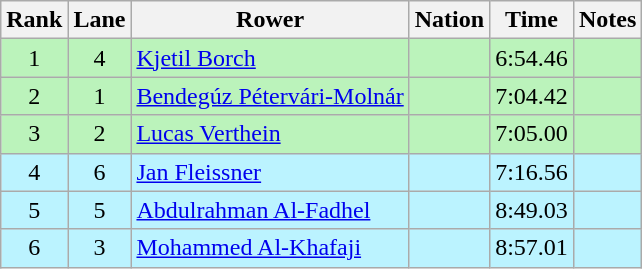<table class="wikitable sortable" style="text-align:center">
<tr>
<th>Rank</th>
<th>Lane</th>
<th>Rower</th>
<th>Nation</th>
<th>Time</th>
<th>Notes</th>
</tr>
<tr bgcolor=bbf3bb>
<td>1</td>
<td>4</td>
<td align=left><a href='#'>Kjetil Borch</a></td>
<td align=left></td>
<td>6:54.46</td>
<td></td>
</tr>
<tr bgcolor=bbf3bb>
<td>2</td>
<td>1</td>
<td align=left><a href='#'>Bendegúz Pétervári-Molnár</a></td>
<td align=left></td>
<td>7:04.42</td>
<td></td>
</tr>
<tr bgcolor=bbf3bb>
<td>3</td>
<td>2</td>
<td align=left><a href='#'>Lucas Verthein</a></td>
<td align=left></td>
<td>7:05.00</td>
<td></td>
</tr>
<tr bgcolor=bbf3ff>
<td>4</td>
<td>6</td>
<td align=left><a href='#'>Jan Fleissner</a></td>
<td align=left></td>
<td>7:16.56</td>
<td></td>
</tr>
<tr bgcolor=bbf3ff>
<td>5</td>
<td>5</td>
<td align=left><a href='#'>Abdulrahman Al-Fadhel</a></td>
<td align=left></td>
<td>8:49.03</td>
<td></td>
</tr>
<tr bgcolor=bbf3ff>
<td>6</td>
<td>3</td>
<td align=left><a href='#'>Mohammed Al-Khafaji</a></td>
<td align=left></td>
<td>8:57.01</td>
<td></td>
</tr>
</table>
